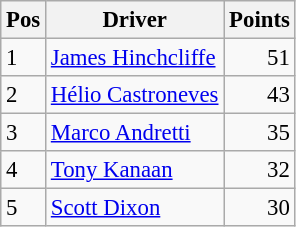<table class="wikitable" style="font-size: 95%">
<tr>
<th>Pos</th>
<th>Driver</th>
<th>Points</th>
</tr>
<tr>
<td>1</td>
<td> <a href='#'>James Hinchcliffe</a></td>
<td align="right">51</td>
</tr>
<tr>
<td>2</td>
<td> <a href='#'>Hélio Castroneves</a></td>
<td align="right">43</td>
</tr>
<tr>
<td>3</td>
<td> <a href='#'>Marco Andretti</a></td>
<td align="right">35</td>
</tr>
<tr>
<td>4</td>
<td> <a href='#'>Tony Kanaan</a></td>
<td align="right">32</td>
</tr>
<tr>
<td>5</td>
<td> <a href='#'>Scott Dixon</a></td>
<td align="right">30</td>
</tr>
</table>
